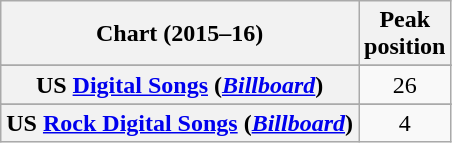<table class="wikitable sortable plainrowheaders" style="text-align:center">
<tr>
<th>Chart (2015–16)</th>
<th>Peak<br>position</th>
</tr>
<tr>
</tr>
<tr>
<th scope="row">US <a href='#'>Digital Songs</a> (<em><a href='#'>Billboard</a></em>)</th>
<td>26</td>
</tr>
<tr>
</tr>
<tr>
<th scope="row">US <a href='#'>Rock Digital Songs</a> (<em><a href='#'>Billboard</a></em>)</th>
<td>4</td>
</tr>
</table>
